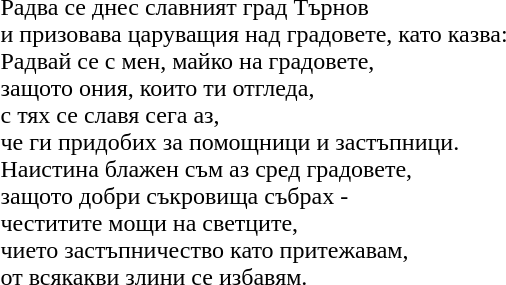<table>
<tr>
<td><br>Радва се днес славният град Търнов<br>
и призовава царуващия над градовете, като казва:<br>
Радвай се с мен, майко на градовете,<br>
защото ония, които ти отгледа,<br>
с тях се славя сега аз,<br>
че ги придобих за помощници и застъпници.<br>
Наистина блажен съм аз сред градовете,<br>
защото добри съкровища събрах -<br>
честитите мощи на светците,<br>
чието застъпничество като притежавам,<br>
от всякакви злини се избавям.</td>
<td><br></td>
<td></td>
</tr>
</table>
